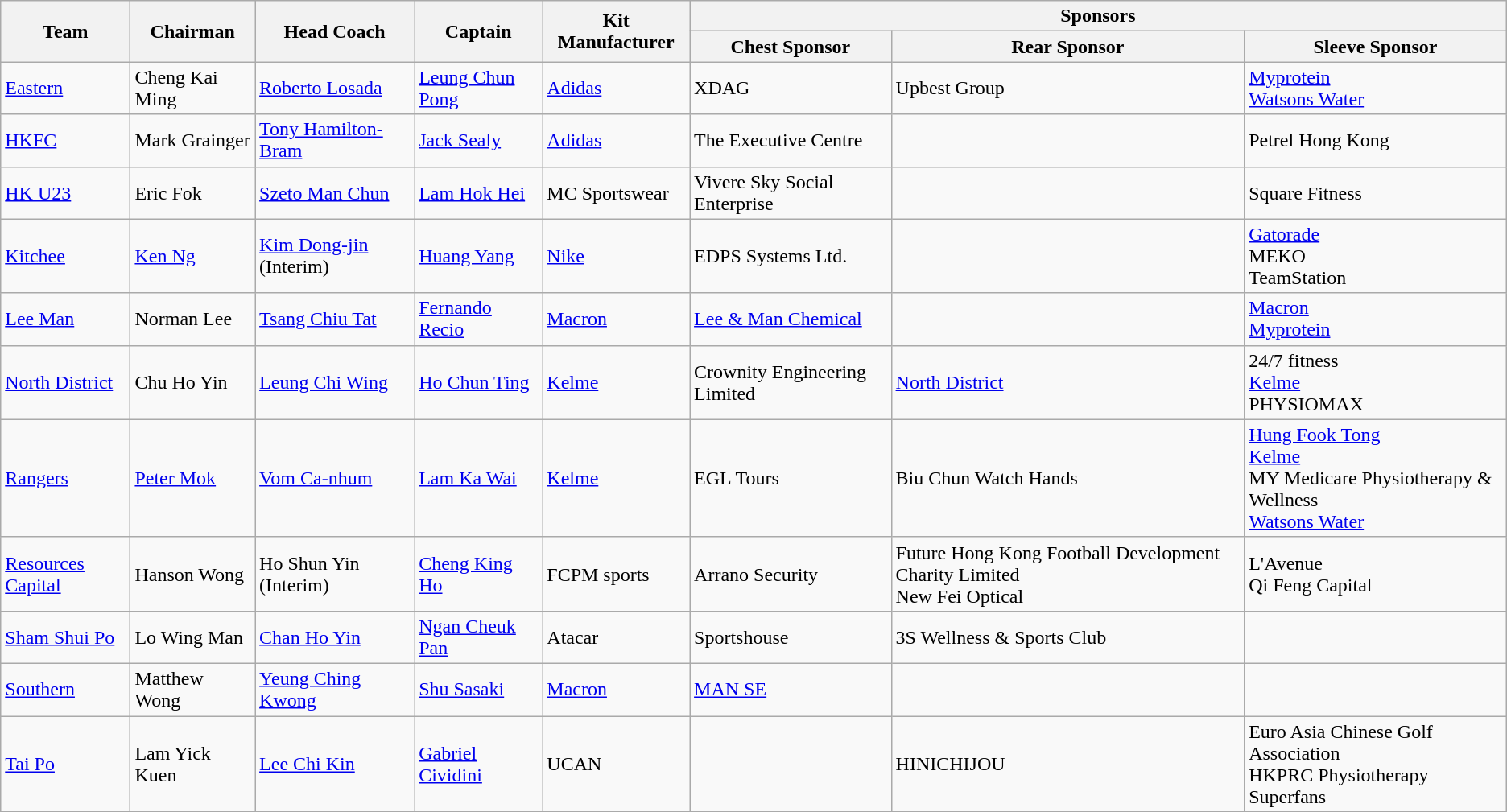<table class="wikitable sortable" style="text-align: left;">
<tr>
<th rowspan="2">Team</th>
<th rowspan="2">Chairman</th>
<th rowspan="2">Head Coach</th>
<th rowspan="2">Captain</th>
<th rowspan="2">Kit Manufacturer</th>
<th colspan="3">Sponsors</th>
</tr>
<tr>
<th>Chest Sponsor</th>
<th>Rear Sponsor</th>
<th>Sleeve Sponsor</th>
</tr>
<tr>
<td><a href='#'>Eastern</a></td>
<td>Cheng Kai Ming</td>
<td> <a href='#'>Roberto Losada</a></td>
<td> <a href='#'>Leung Chun Pong</a></td>
<td><a href='#'>Adidas</a></td>
<td>XDAG</td>
<td>Upbest Group</td>
<td><a href='#'>Myprotein</a><br><a href='#'>Watsons Water</a></td>
</tr>
<tr>
<td><a href='#'>HKFC</a></td>
<td>Mark Grainger</td>
<td> <a href='#'>Tony Hamilton-Bram</a></td>
<td> <a href='#'>Jack Sealy</a></td>
<td><a href='#'>Adidas</a></td>
<td>The Executive Centre</td>
<td></td>
<td>Petrel Hong Kong</td>
</tr>
<tr>
<td><a href='#'>HK U23</a></td>
<td>Eric Fok</td>
<td> <a href='#'>Szeto Man Chun</a></td>
<td> <a href='#'>Lam Hok Hei</a></td>
<td>MC Sportswear</td>
<td>Vivere Sky Social Enterprise</td>
<td></td>
<td>Square Fitness</td>
</tr>
<tr>
<td><a href='#'>Kitchee</a></td>
<td><a href='#'>Ken Ng</a></td>
<td> <a href='#'>Kim Dong-jin</a> (Interim)</td>
<td> <a href='#'>Huang Yang</a></td>
<td><a href='#'>Nike</a></td>
<td>EDPS Systems Ltd.</td>
<td></td>
<td><a href='#'>Gatorade</a><br>MEKO<br>TeamStation</td>
</tr>
<tr>
<td><a href='#'>Lee Man</a></td>
<td>Norman Lee</td>
<td> <a href='#'>Tsang Chiu Tat</a></td>
<td> <a href='#'>Fernando Recio</a></td>
<td><a href='#'>Macron</a></td>
<td><a href='#'>Lee & Man Chemical</a></td>
<td></td>
<td><a href='#'>Macron</a><br><a href='#'>Myprotein</a></td>
</tr>
<tr>
<td><a href='#'>North District</a></td>
<td>Chu Ho Yin</td>
<td> <a href='#'>Leung Chi Wing</a></td>
<td> <a href='#'>Ho Chun Ting</a></td>
<td><a href='#'>Kelme</a></td>
<td>Crownity Engineering Limited</td>
<td><a href='#'>North District</a></td>
<td>24/7 fitness<br><a href='#'>Kelme</a><br>PHYSIOMAX</td>
</tr>
<tr>
<td><a href='#'>Rangers</a></td>
<td><a href='#'>Peter Mok</a></td>
<td> <a href='#'>Vom Ca-nhum</a></td>
<td> <a href='#'>Lam Ka Wai</a></td>
<td><a href='#'>Kelme</a></td>
<td>EGL Tours</td>
<td>Biu Chun Watch Hands</td>
<td><a href='#'>Hung Fook Tong</a><br><a href='#'>Kelme</a><br>MY Medicare Physiotherapy & Wellness<br><a href='#'>Watsons Water</a></td>
</tr>
<tr>
<td><a href='#'>Resources Capital</a></td>
<td>Hanson Wong</td>
<td> Ho Shun Yin (Interim)</td>
<td> <a href='#'>Cheng King Ho</a></td>
<td>FCPM sports</td>
<td>Arrano Security</td>
<td>Future Hong Kong Football Development Charity Limited<br>New Fei Optical</td>
<td>L'Avenue<br>Qi Feng Capital</td>
</tr>
<tr>
<td><a href='#'>Sham Shui Po</a></td>
<td>Lo Wing Man</td>
<td> <a href='#'>Chan Ho Yin</a></td>
<td> <a href='#'>Ngan Cheuk Pan</a></td>
<td>Atacar</td>
<td>Sportshouse</td>
<td>3S Wellness & Sports Club</td>
<td></td>
</tr>
<tr>
<td><a href='#'>Southern</a></td>
<td>Matthew Wong</td>
<td> <a href='#'>Yeung Ching Kwong</a></td>
<td> <a href='#'>Shu Sasaki</a></td>
<td><a href='#'>Macron</a></td>
<td><a href='#'>MAN SE</a></td>
<td></td>
<td></td>
</tr>
<tr>
<td><a href='#'>Tai Po</a></td>
<td>Lam Yick Kuen</td>
<td> <a href='#'>Lee Chi Kin</a></td>
<td> <a href='#'>Gabriel Cividini</a></td>
<td>UCAN</td>
<td></td>
<td>HINICHIJOU</td>
<td>Euro Asia Chinese Golf Association<br>HKPRC Physiotherapy<br>Superfans</td>
</tr>
<tr>
</tr>
</table>
